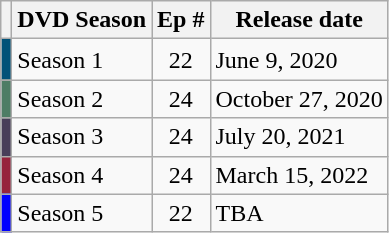<table class="wikitable">
<tr>
<th></th>
<th>DVD Season</th>
<th>Ep #</th>
<th>Release date</th>
</tr>
<tr>
<td style="background:#025278; height:20px;"></td>
<td>Season 1</td>
<td style="text-align:center;">22</td>
<td>June 9, 2020</td>
</tr>
<tr>
<td style="background:#4e7d65; height:10px;"></td>
<td>Season 2</td>
<td style="text-align:center;">24</td>
<td>October 27, 2020</td>
</tr>
<tr>
<td style="background:#483e59; height:10px;"></td>
<td>Season 3</td>
<td style="text-align:center;">24</td>
<td>July 20, 2021</td>
</tr>
<tr>
<td style="background:#96233c; height:10px;"></td>
<td>Season 4</td>
<td style="text-align:center;">24</td>
<td>March 15, 2022</td>
</tr>
<tr>
<td style="background:#00f; height:10px;"></td>
<td>Season 5</td>
<td style="text-align:center;">22</td>
<td>TBA</td>
</tr>
</table>
